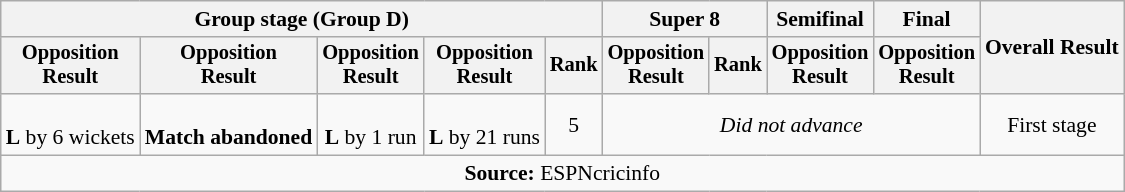<table class=wikitable style=font-size:90%;text-align:center>
<tr>
<th colspan=5>Group stage (Group D)</th>
<th colspan=2>Super 8</th>
<th>Semifinal</th>
<th>Final</th>
<th rowspan=2>Overall Result</th>
</tr>
<tr style=font-size:95%>
<th>Opposition<br>Result</th>
<th>Opposition<br>Result</th>
<th>Opposition<br>Result</th>
<th>Opposition<br>Result</th>
<th>Rank</th>
<th>Opposition<br>Result</th>
<th>Rank</th>
<th>Opposition<br>Result</th>
<th>Opposition<br>Result</th>
</tr>
<tr>
<td><br><strong>L</strong> by 6 wickets</td>
<td><br><strong>Match abandoned</strong></td>
<td><br><strong>L</strong> by 1 run</td>
<td><br><strong>L</strong> by 21 runs</td>
<td>5</td>
<td colspan="4"><em>Did not advance</em></td>
<td>First stage</td>
</tr>
<tr>
<td colspan="14"><strong>Source:</strong> ESPNcricinfo</td>
</tr>
</table>
